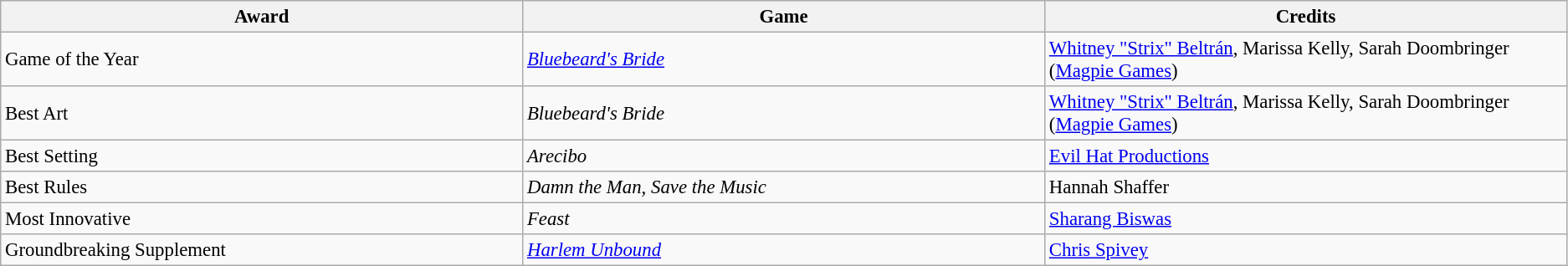<table class="wikitable sortable" style="margins:auto; width=95%; font-size: 95%;">
<tr>
<th width="33%">Award</th>
<th width="33%">Game</th>
<th width="33%">Credits</th>
</tr>
<tr>
<td>Game of the Year</td>
<td><em><a href='#'>Bluebeard's Bride</a></em></td>
<td><a href='#'>Whitney "Strix" Beltrán</a>, Marissa Kelly, Sarah Doombringer (<a href='#'>Magpie Games</a>)</td>
</tr>
<tr>
<td>Best Art</td>
<td><em>Bluebeard's Bride</em></td>
<td><a href='#'>Whitney "Strix" Beltrán</a>, Marissa Kelly, Sarah Doombringer (<a href='#'>Magpie Games</a>)</td>
</tr>
<tr>
<td>Best Setting</td>
<td><em>Arecibo</em></td>
<td><a href='#'>Evil Hat Productions</a></td>
</tr>
<tr>
<td>Best Rules</td>
<td><em>Damn the Man, Save the Music</em></td>
<td>Hannah Shaffer</td>
</tr>
<tr>
<td>Most Innovative</td>
<td><em>Feast</em></td>
<td><a href='#'>Sharang Biswas</a></td>
</tr>
<tr>
<td>Groundbreaking Supplement</td>
<td><em><a href='#'>Harlem Unbound</a></em></td>
<td><a href='#'>Chris Spivey</a></td>
</tr>
</table>
